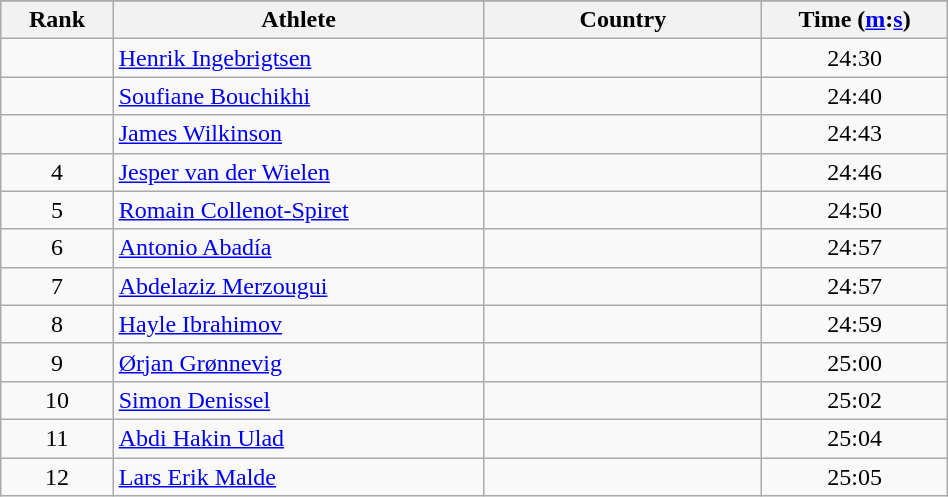<table class="wikitable" style="width:50%;">
<tr>
</tr>
<tr>
<th width=5%>Rank</th>
<th width=20%>Athlete</th>
<th width=15%>Country</th>
<th width=10%>Time (<a href='#'>m</a>:<a href='#'>s</a>)</th>
</tr>
<tr style="text-align:center;">
<td></td>
<td style="text-align:left;"><a href='#'>Henrik Ingebrigtsen</a></td>
<td style="text-align:left;"></td>
<td>24:30</td>
</tr>
<tr style="text-align:center;">
<td></td>
<td style="text-align:left;"><a href='#'>Soufiane Bouchikhi</a></td>
<td style="text-align:left;"></td>
<td>24:40</td>
</tr>
<tr style="text-align:center;">
<td></td>
<td style="text-align:left;"><a href='#'>James Wilkinson</a></td>
<td style="text-align:left;"></td>
<td>24:43</td>
</tr>
<tr style="text-align:center;">
<td>4</td>
<td style="text-align:left;"><a href='#'>Jesper van der Wielen</a></td>
<td style="text-align:left;"></td>
<td>24:46</td>
</tr>
<tr style="text-align:center;">
<td>5</td>
<td style="text-align:left;"><a href='#'>Romain Collenot-Spiret</a></td>
<td style="text-align:left;"></td>
<td>24:50</td>
</tr>
<tr style="text-align:center;">
<td>6</td>
<td style="text-align:left;"><a href='#'>Antonio Abadía</a></td>
<td style="text-align:left;"></td>
<td>24:57</td>
</tr>
<tr style="text-align:center;">
<td>7</td>
<td style="text-align:left;"><a href='#'>Abdelaziz Merzougui</a></td>
<td style="text-align:left;"></td>
<td>24:57</td>
</tr>
<tr style="text-align:center;">
<td>8</td>
<td style="text-align:left;"><a href='#'>Hayle Ibrahimov</a></td>
<td style="text-align:left;"></td>
<td>24:59</td>
</tr>
<tr style="text-align:center;">
<td>9</td>
<td style="text-align:left;"><a href='#'>Ørjan Grønnevig</a></td>
<td style="text-align:left;"></td>
<td>25:00</td>
</tr>
<tr style="text-align:center;">
<td>10</td>
<td style="text-align:left;"><a href='#'>Simon Denissel</a></td>
<td style="text-align:left;"></td>
<td>25:02</td>
</tr>
<tr style="text-align:center;">
<td>11</td>
<td style="text-align:left;"><a href='#'>Abdi Hakin Ulad</a></td>
<td style="text-align:left;"></td>
<td>25:04</td>
</tr>
<tr style="text-align:center;">
<td>12</td>
<td style="text-align:left;"><a href='#'>Lars Erik Malde</a></td>
<td style="text-align:left;"></td>
<td>25:05</td>
</tr>
</table>
